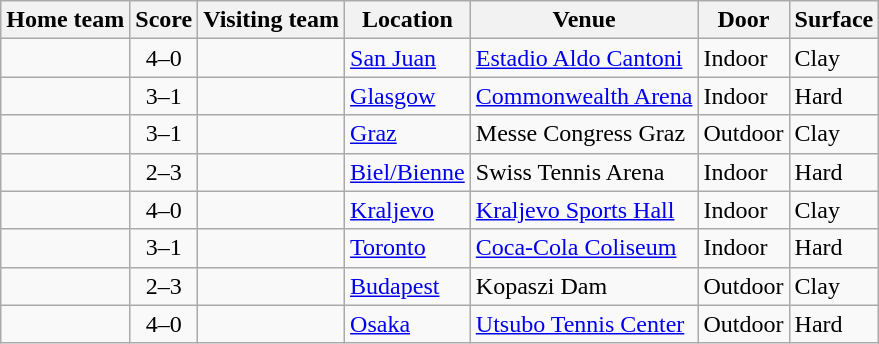<table class="wikitable" style="border:1px solid #aaa;">
<tr>
<th>Home team</th>
<th>Score</th>
<th>Visiting team</th>
<th>Location</th>
<th>Venue</th>
<th>Door</th>
<th>Surface</th>
</tr>
<tr>
<td><strong></strong></td>
<td style="text-align:center;">4–0</td>
<td></td>
<td><a href='#'>San Juan</a></td>
<td><a href='#'>Estadio Aldo Cantoni</a></td>
<td>Indoor</td>
<td>Clay</td>
</tr>
<tr>
<td><strong></strong></td>
<td style="text-align:center;">3–1</td>
<td></td>
<td><a href='#'>Glasgow</a></td>
<td><a href='#'>Commonwealth Arena</a></td>
<td>Indoor</td>
<td>Hard</td>
</tr>
<tr>
<td><strong></strong></td>
<td style="text-align:center;">3–1</td>
<td></td>
<td><a href='#'>Graz</a></td>
<td>Messe Congress Graz</td>
<td>Outdoor</td>
<td>Clay</td>
</tr>
<tr>
<td></td>
<td style="text-align:center;">2–3</td>
<td><strong></strong></td>
<td><a href='#'>Biel/Bienne</a></td>
<td>Swiss Tennis Arena</td>
<td>Indoor</td>
<td>Hard</td>
</tr>
<tr>
<td><strong></strong></td>
<td style="text-align:center;">4–0</td>
<td></td>
<td><a href='#'>Kraljevo</a></td>
<td><a href='#'>Kraljevo Sports Hall</a></td>
<td>Indoor</td>
<td>Clay</td>
</tr>
<tr>
<td><strong></strong></td>
<td style="text-align:center;">3–1</td>
<td></td>
<td><a href='#'>Toronto</a></td>
<td><a href='#'>Coca-Cola Coliseum</a></td>
<td>Indoor</td>
<td>Hard</td>
</tr>
<tr>
<td></td>
<td style="text-align:center;">2–3</td>
<td><strong></strong></td>
<td><a href='#'>Budapest</a></td>
<td>Kopaszi Dam</td>
<td>Outdoor</td>
<td>Clay</td>
</tr>
<tr>
<td><strong></strong></td>
<td style="text-align:center;">4–0</td>
<td></td>
<td><a href='#'>Osaka</a></td>
<td><a href='#'>Utsubo Tennis Center</a></td>
<td>Outdoor</td>
<td>Hard</td>
</tr>
</table>
